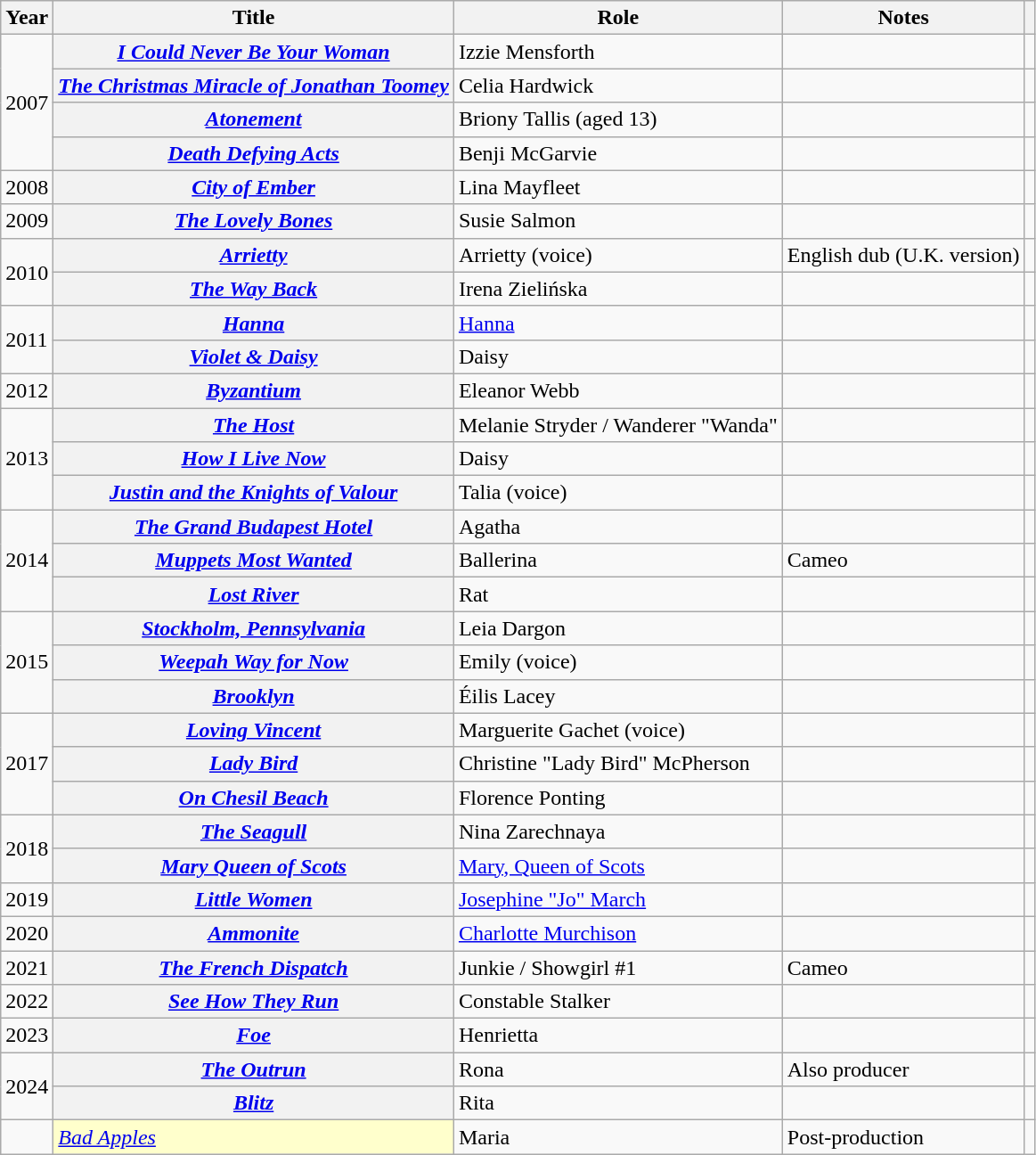<table class="wikitable plainrowheaders sortable">
<tr>
<th scope="col">Year</th>
<th scope="col">Title</th>
<th scope="col">Role</th>
<th scope="col" class="unsortable">Notes</th>
<th scope="col" class="unsortable"></th>
</tr>
<tr>
<td rowspan="4">2007</td>
<th scope="row"><em><a href='#'>I Could Never Be Your Woman</a></em></th>
<td>Izzie Mensforth</td>
<td></td>
<td style="text-align:center;"></td>
</tr>
<tr>
<th scope="row"><em><a href='#'>The Christmas Miracle of Jonathan Toomey</a></em></th>
<td>Celia Hardwick</td>
<td></td>
<td style="text-align:center;"></td>
</tr>
<tr>
<th scope="row"><em><a href='#'>Atonement</a></em></th>
<td>Briony Tallis (aged 13)</td>
<td></td>
<td style="text-align:center;"></td>
</tr>
<tr>
<th scope="row"><em><a href='#'>Death Defying Acts</a></em></th>
<td>Benji McGarvie</td>
<td></td>
<td style="text-align:center;"></td>
</tr>
<tr>
<td>2008</td>
<th scope="row"><em><a href='#'>City of Ember</a></em></th>
<td>Lina Mayfleet</td>
<td></td>
<td style="text-align:center;"></td>
</tr>
<tr>
<td>2009</td>
<th scope="row"><em><a href='#'>The Lovely Bones</a></em></th>
<td>Susie Salmon</td>
<td></td>
<td style="text-align:center;"></td>
</tr>
<tr>
<td rowspan="2">2010</td>
<th scope="row"><em><a href='#'>Arrietty</a></em></th>
<td>Arrietty (voice)</td>
<td>English dub (U.K. version)</td>
<td style="text-align:center;"></td>
</tr>
<tr>
<th scope="row"><em><a href='#'>The Way Back</a></em></th>
<td>Irena Zielińska</td>
<td></td>
<td style="text-align:center;"></td>
</tr>
<tr>
<td rowspan="2">2011</td>
<th scope="row"><em><a href='#'>Hanna</a></em></th>
<td><a href='#'>Hanna</a></td>
<td></td>
<td style="text-align:center;"></td>
</tr>
<tr>
<th scope="row"><em><a href='#'>Violet & Daisy</a></em></th>
<td>Daisy</td>
<td></td>
<td style="text-align:center;"></td>
</tr>
<tr>
<td>2012</td>
<th scope="row"><em><a href='#'>Byzantium</a></em></th>
<td>Eleanor Webb</td>
<td></td>
<td style="text-align:center;"></td>
</tr>
<tr>
<td rowspan="3">2013</td>
<th scope="row"><em><a href='#'>The Host</a></em></th>
<td>Melanie Stryder / Wanderer "Wanda"</td>
<td></td>
<td style="text-align:center;"></td>
</tr>
<tr>
<th scope="row"><em><a href='#'>How I Live Now</a></em></th>
<td>Daisy</td>
<td></td>
<td style="text-align:center;"></td>
</tr>
<tr>
<th scope="row"><em><a href='#'>Justin and the Knights of Valour</a></em></th>
<td>Talia (voice)</td>
<td></td>
<td style="text-align:center;"></td>
</tr>
<tr>
<td rowspan="3">2014</td>
<th scope="row"><em><a href='#'>The Grand Budapest Hotel</a></em></th>
<td>Agatha</td>
<td></td>
<td style="text-align:center;"></td>
</tr>
<tr>
<th scope="row"><em><a href='#'>Muppets Most Wanted</a></em></th>
<td>Ballerina</td>
<td>Cameo</td>
<td style="text-align:center;"></td>
</tr>
<tr>
<th scope="row"><em><a href='#'>Lost River</a></em></th>
<td>Rat</td>
<td></td>
<td style="text-align:center;"></td>
</tr>
<tr>
<td rowspan="3">2015</td>
<th scope="row"><em><a href='#'>Stockholm, Pennsylvania</a></em></th>
<td>Leia Dargon</td>
<td></td>
<td style="text-align:center;"></td>
</tr>
<tr>
<th scope="row"><em><a href='#'>Weepah Way for Now</a></em></th>
<td>Emily (voice)</td>
<td></td>
<td style="text-align:center;"></td>
</tr>
<tr>
<th scope="row"><em><a href='#'>Brooklyn</a></em></th>
<td>Éilis Lacey</td>
<td></td>
<td style="text-align:center;"></td>
</tr>
<tr>
<td rowspan="3">2017</td>
<th scope="row"><em><a href='#'>Loving Vincent</a></em></th>
<td>Marguerite Gachet (voice)</td>
<td></td>
<td style="text-align:center;"></td>
</tr>
<tr>
<th scope="row"><em><a href='#'>Lady Bird</a></em></th>
<td>Christine "Lady Bird" McPherson</td>
<td></td>
<td style="text-align:center;"></td>
</tr>
<tr>
<th scope="row"><em><a href='#'>On Chesil Beach</a></em></th>
<td>Florence Ponting</td>
<td></td>
<td style="text-align:center;"></td>
</tr>
<tr>
<td rowspan="2">2018</td>
<th scope="row"><em><a href='#'>The Seagull</a></em></th>
<td>Nina Zarechnaya</td>
<td></td>
<td style="text-align:center;"></td>
</tr>
<tr>
<th scope="row"><em><a href='#'>Mary Queen of Scots</a></em></th>
<td><a href='#'>Mary, Queen of Scots</a></td>
<td></td>
<td style="text-align:center;"></td>
</tr>
<tr>
<td>2019</td>
<th scope="row"><em><a href='#'>Little Women</a></em></th>
<td><a href='#'>Josephine "Jo" March</a></td>
<td></td>
<td style="text-align:center;"></td>
</tr>
<tr>
<td>2020</td>
<th scope="row"><em><a href='#'>Ammonite</a></em></th>
<td><a href='#'>Charlotte Murchison</a></td>
<td></td>
<td style="text-align:center;"></td>
</tr>
<tr>
<td>2021</td>
<th scope="row"><em><a href='#'>The French Dispatch</a></em></th>
<td>Junkie / Showgirl #1</td>
<td>Cameo</td>
<td style="text-align:center;"></td>
</tr>
<tr>
<td>2022</td>
<th scope="row"><em><a href='#'>See How They Run</a></em></th>
<td>Constable Stalker</td>
<td></td>
<td style="text-align:center;"></td>
</tr>
<tr>
<td>2023</td>
<th scope="row"><em><a href='#'>Foe</a></em></th>
<td>Henrietta</td>
<td></td>
<td style="text-align:center;"></td>
</tr>
<tr>
<td rowspan="2">2024</td>
<th scope="row"><em><a href='#'>The Outrun</a></em></th>
<td>Rona</td>
<td>Also producer</td>
<td style="text-align:center;"></td>
</tr>
<tr>
<th scope="row"><em><a href='#'>Blitz</a></em></th>
<td>Rita</td>
<td></td>
<td style="text-align:center;"></td>
</tr>
<tr>
<td></td>
<td style="background:#FFFFCC;"><em><a href='#'>Bad Apples</a></em> </td>
<td>Maria</td>
<td>Post-production</td>
<td style="text-align:center;"></td>
</tr>
</table>
